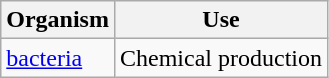<table class="wikitable sortable">
<tr>
<th>Organism</th>
<th>Use</th>
</tr>
<tr>
<td><a href='#'>bacteria</a></td>
<td>Chemical production</td>
</tr>
</table>
